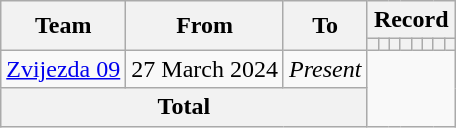<table class="wikitable" tyle="text-align: center">
<tr>
<th rowspan=2>Team</th>
<th rowspan=2>From</th>
<th rowspan=2>To</th>
<th colspan=8>Record</th>
</tr>
<tr>
<th></th>
<th></th>
<th></th>
<th></th>
<th></th>
<th></th>
<th></th>
<th></th>
</tr>
<tr>
<td align=left><a href='#'>Zvijezda 09</a></td>
<td align=left>27 March 2024</td>
<td align=left><em>Present</em><br></td>
</tr>
<tr>
<th colspan=3>Total<br></th>
</tr>
</table>
